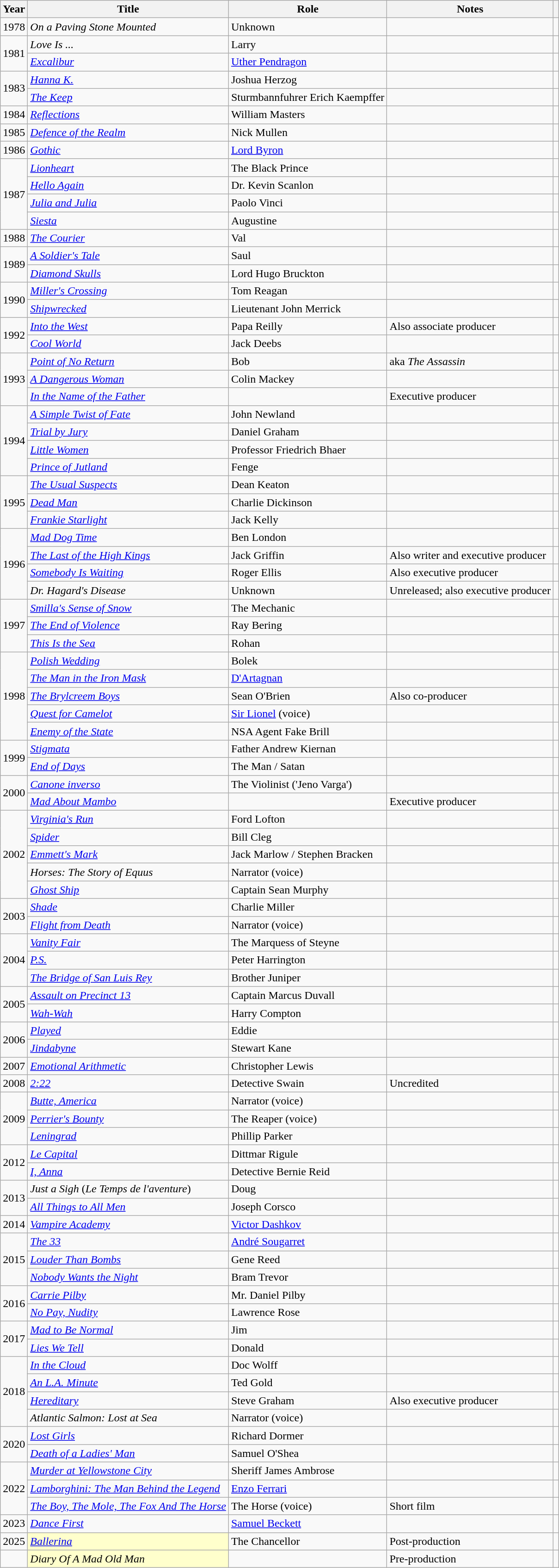<table class="wikitable sortable">
<tr>
<th>Year</th>
<th>Title</th>
<th>Role</th>
<th>Notes</th>
<th class="unsortable"></th>
</tr>
<tr>
<td>1978</td>
<td><em>On a Paving Stone Mounted</em></td>
<td>Unknown</td>
<td></td>
<td></td>
</tr>
<tr>
<td rowspan="2">1981</td>
<td><em>Love Is ...</em></td>
<td>Larry</td>
<td></td>
<td></td>
</tr>
<tr>
<td><em><a href='#'>Excalibur</a></em></td>
<td><a href='#'>Uther Pendragon</a></td>
<td></td>
<td></td>
</tr>
<tr>
<td rowspan="2">1983</td>
<td><em><a href='#'>Hanna K.</a></em></td>
<td>Joshua Herzog</td>
<td></td>
<td></td>
</tr>
<tr>
<td><em><a href='#'>The Keep</a></em></td>
<td>Sturmbannfuhrer Erich Kaempffer</td>
<td></td>
<td></td>
</tr>
<tr>
<td>1984</td>
<td><em><a href='#'>Reflections</a></em></td>
<td>William Masters</td>
<td></td>
<td></td>
</tr>
<tr>
<td>1985</td>
<td><em><a href='#'>Defence of the Realm</a></em></td>
<td>Nick Mullen</td>
<td></td>
<td></td>
</tr>
<tr>
<td>1986</td>
<td><em><a href='#'>Gothic</a></em></td>
<td><a href='#'>Lord Byron</a></td>
<td></td>
<td></td>
</tr>
<tr>
<td rowspan="4">1987</td>
<td><em><a href='#'>Lionheart</a></em></td>
<td>The Black Prince</td>
<td></td>
<td></td>
</tr>
<tr>
<td><em><a href='#'>Hello Again</a></em></td>
<td>Dr. Kevin Scanlon</td>
<td></td>
<td></td>
</tr>
<tr>
<td><em><a href='#'>Julia and Julia</a></em></td>
<td>Paolo Vinci</td>
<td></td>
<td></td>
</tr>
<tr>
<td><em><a href='#'>Siesta</a></em></td>
<td>Augustine</td>
<td></td>
<td></td>
</tr>
<tr>
<td>1988</td>
<td><em><a href='#'>The Courier</a></em></td>
<td>Val</td>
<td></td>
<td></td>
</tr>
<tr>
<td rowspan="2">1989</td>
<td><em><a href='#'>A Soldier's Tale</a></em></td>
<td>Saul</td>
<td></td>
<td></td>
</tr>
<tr>
<td><em><a href='#'>Diamond Skulls</a></em></td>
<td>Lord Hugo Bruckton</td>
<td></td>
<td></td>
</tr>
<tr>
<td rowspan="2">1990</td>
<td><em><a href='#'>Miller's Crossing</a></em></td>
<td>Tom Reagan</td>
<td></td>
<td></td>
</tr>
<tr>
<td><em><a href='#'>Shipwrecked</a></em></td>
<td>Lieutenant John Merrick</td>
<td></td>
<td></td>
</tr>
<tr>
<td rowspan="2">1992</td>
<td><em><a href='#'>Into the West</a></em></td>
<td>Papa Reilly</td>
<td>Also associate producer</td>
<td></td>
</tr>
<tr>
<td><em><a href='#'>Cool World</a></em></td>
<td>Jack Deebs</td>
<td></td>
<td></td>
</tr>
<tr>
<td rowspan="3">1993</td>
<td><em><a href='#'>Point of No Return</a></em></td>
<td>Bob</td>
<td>aka <em>The Assassin</em></td>
<td></td>
</tr>
<tr>
<td><em><a href='#'>A Dangerous Woman</a></em></td>
<td>Colin Mackey</td>
<td></td>
<td></td>
</tr>
<tr>
<td><em><a href='#'>In the Name of the Father</a></em></td>
<td></td>
<td>Executive producer</td>
<td></td>
</tr>
<tr 1994>
<td rowspan="4">1994</td>
<td><em><a href='#'>A Simple Twist of Fate</a></em></td>
<td>John Newland</td>
<td></td>
<td></td>
</tr>
<tr>
<td><em><a href='#'>Trial by Jury</a></em></td>
<td>Daniel Graham</td>
<td></td>
<td></td>
</tr>
<tr>
<td><em><a href='#'>Little Women</a></em></td>
<td>Professor Friedrich Bhaer</td>
<td></td>
<td></td>
</tr>
<tr>
<td><em><a href='#'>Prince of Jutland</a></em></td>
<td>Fenge</td>
<td></td>
<td></td>
</tr>
<tr>
<td rowspan="3">1995</td>
<td><em><a href='#'>The Usual Suspects</a></em></td>
<td>Dean Keaton</td>
<td></td>
<td></td>
</tr>
<tr>
<td><em><a href='#'>Dead Man</a></em></td>
<td>Charlie Dickinson</td>
<td></td>
<td></td>
</tr>
<tr>
<td><em><a href='#'>Frankie Starlight</a></em></td>
<td>Jack Kelly</td>
<td></td>
<td></td>
</tr>
<tr>
<td rowspan="4">1996</td>
<td><em><a href='#'>Mad Dog Time</a></em></td>
<td>Ben London</td>
<td></td>
<td></td>
</tr>
<tr>
<td><em><a href='#'>The Last of the High Kings</a></em></td>
<td>Jack Griffin</td>
<td>Also writer and executive producer</td>
<td></td>
</tr>
<tr>
<td><em><a href='#'>Somebody Is Waiting</a></em></td>
<td>Roger Ellis</td>
<td>Also executive producer</td>
<td></td>
</tr>
<tr>
<td><em>Dr. Hagard's Disease</em></td>
<td>Unknown</td>
<td>Unreleased; also executive producer</td>
<td></td>
</tr>
<tr>
<td rowspan="3">1997</td>
<td><em><a href='#'>Smilla's Sense of Snow</a></em></td>
<td>The Mechanic</td>
<td></td>
<td></td>
</tr>
<tr>
<td><em><a href='#'>The End of Violence</a></em></td>
<td>Ray Bering</td>
<td></td>
<td></td>
</tr>
<tr>
<td><em><a href='#'>This Is the Sea</a></em></td>
<td>Rohan</td>
<td></td>
<td></td>
</tr>
<tr>
<td rowspan="5">1998</td>
<td><em><a href='#'>Polish Wedding</a></em></td>
<td>Bolek</td>
<td></td>
<td></td>
</tr>
<tr>
<td><em><a href='#'>The Man in the Iron Mask</a></em></td>
<td><a href='#'>D'Artagnan</a></td>
<td></td>
<td></td>
</tr>
<tr>
<td><em><a href='#'>The Brylcreem Boys</a></em></td>
<td>Sean O'Brien</td>
<td>Also co-producer</td>
<td></td>
</tr>
<tr>
<td><em><a href='#'>Quest for Camelot</a></em></td>
<td><a href='#'>Sir Lionel</a> (voice)</td>
<td></td>
<td></td>
</tr>
<tr>
<td><em><a href='#'>Enemy of the State</a></em></td>
<td>NSA Agent Fake Brill</td>
<td></td>
<td></td>
</tr>
<tr>
<td rowspan="2">1999</td>
<td><em><a href='#'>Stigmata</a></em></td>
<td>Father Andrew Kiernan</td>
<td></td>
<td></td>
</tr>
<tr>
<td><em><a href='#'>End of Days</a></em></td>
<td>The Man / Satan</td>
<td></td>
<td></td>
</tr>
<tr>
<td rowspan="2">2000</td>
<td><em><a href='#'>Canone inverso</a></em></td>
<td>The Violinist ('Jeno Varga')</td>
<td></td>
<td></td>
</tr>
<tr>
<td><em><a href='#'>Mad About Mambo</a></em></td>
<td></td>
<td>Executive producer</td>
<td></td>
</tr>
<tr>
<td rowspan="5">2002</td>
<td><em><a href='#'>Virginia's Run</a></em></td>
<td>Ford Lofton</td>
<td></td>
<td></td>
</tr>
<tr>
<td><em><a href='#'>Spider</a></em></td>
<td>Bill Cleg</td>
<td></td>
<td></td>
</tr>
<tr>
<td><em><a href='#'>Emmett's Mark</a></em></td>
<td>Jack Marlow / Stephen Bracken</td>
<td></td>
<td></td>
</tr>
<tr>
<td><em>Horses: The Story of Equus</em></td>
<td>Narrator (voice)</td>
<td></td>
<td></td>
</tr>
<tr>
<td><em><a href='#'>Ghost Ship</a></em></td>
<td>Captain Sean Murphy</td>
<td></td>
<td></td>
</tr>
<tr>
<td rowspan="2">2003</td>
<td><em><a href='#'>Shade</a></em></td>
<td>Charlie Miller</td>
<td></td>
<td></td>
</tr>
<tr>
<td><em><a href='#'>Flight from Death</a></em></td>
<td>Narrator (voice)</td>
<td></td>
<td></td>
</tr>
<tr>
<td rowspan="3">2004</td>
<td><em><a href='#'>Vanity Fair</a></em></td>
<td>The Marquess of Steyne</td>
<td></td>
<td></td>
</tr>
<tr>
<td><em><a href='#'>P.S.</a></em></td>
<td>Peter Harrington</td>
<td></td>
<td></td>
</tr>
<tr>
<td><em><a href='#'>The Bridge of San Luis Rey</a></em></td>
<td>Brother Juniper</td>
<td></td>
<td></td>
</tr>
<tr>
<td rowspan="2">2005</td>
<td><em><a href='#'>Assault on Precinct 13</a></em></td>
<td>Captain Marcus Duvall</td>
<td></td>
<td></td>
</tr>
<tr>
<td><em><a href='#'>Wah-Wah</a></em></td>
<td>Harry Compton</td>
<td></td>
<td></td>
</tr>
<tr>
<td rowspan="2">2006</td>
<td><em><a href='#'>Played</a></em></td>
<td>Eddie</td>
<td></td>
<td></td>
</tr>
<tr>
<td><em><a href='#'>Jindabyne</a></em></td>
<td>Stewart Kane</td>
<td></td>
<td></td>
</tr>
<tr>
<td>2007</td>
<td><em><a href='#'>Emotional Arithmetic</a></em></td>
<td>Christopher Lewis</td>
<td></td>
<td></td>
</tr>
<tr>
<td>2008</td>
<td><em><a href='#'>2:22</a></em></td>
<td>Detective Swain</td>
<td>Uncredited</td>
<td></td>
</tr>
<tr>
<td rowspan="3">2009</td>
<td><em><a href='#'>Butte, America</a></em></td>
<td>Narrator (voice)</td>
<td></td>
<td></td>
</tr>
<tr>
<td><em><a href='#'>Perrier's Bounty</a></em></td>
<td>The Reaper (voice)</td>
<td></td>
<td></td>
</tr>
<tr>
<td><em><a href='#'>Leningrad</a></em></td>
<td>Phillip Parker</td>
<td></td>
<td></td>
</tr>
<tr>
<td rowspan="2">2012</td>
<td><em><a href='#'>Le Capital</a></em></td>
<td>Dittmar Rigule</td>
<td></td>
<td></td>
</tr>
<tr>
<td><em><a href='#'>I, Anna</a></em></td>
<td>Detective Bernie Reid</td>
<td></td>
<td></td>
</tr>
<tr>
<td rowspan="2">2013</td>
<td><em>Just a Sigh</em> (<em>Le Temps de l'aventure</em>)</td>
<td>Doug</td>
<td></td>
<td></td>
</tr>
<tr>
<td><em><a href='#'>All Things to All Men</a></em></td>
<td>Joseph Corsco</td>
<td></td>
<td></td>
</tr>
<tr>
<td>2014</td>
<td><em><a href='#'>Vampire Academy</a></em></td>
<td><a href='#'>Victor Dashkov</a></td>
<td></td>
<td></td>
</tr>
<tr>
<td rowspan="3">2015</td>
<td><em><a href='#'>The 33</a></em></td>
<td><a href='#'>André Sougarret</a></td>
<td></td>
<td></td>
</tr>
<tr>
<td><em><a href='#'>Louder Than Bombs</a></em></td>
<td>Gene Reed</td>
<td></td>
<td></td>
</tr>
<tr>
<td><em><a href='#'>Nobody Wants the Night</a></em></td>
<td>Bram Trevor</td>
<td></td>
<td></td>
</tr>
<tr>
<td rowspan="2">2016</td>
<td><em><a href='#'>Carrie Pilby</a></em></td>
<td>Mr. Daniel Pilby</td>
<td></td>
<td></td>
</tr>
<tr>
<td><em><a href='#'>No Pay, Nudity</a></em></td>
<td>Lawrence Rose</td>
<td></td>
<td></td>
</tr>
<tr>
<td rowspan="2">2017</td>
<td><em><a href='#'>Mad to Be Normal</a></em></td>
<td>Jim</td>
<td></td>
<td></td>
</tr>
<tr>
<td><em><a href='#'>Lies We Tell</a></em></td>
<td>Donald</td>
<td></td>
<td></td>
</tr>
<tr>
<td rowspan="4">2018</td>
<td><em><a href='#'>In the Cloud</a></em></td>
<td>Doc Wolff</td>
<td></td>
<td></td>
</tr>
<tr>
<td><em><a href='#'>An L.A. Minute</a></em></td>
<td>Ted Gold</td>
<td></td>
<td></td>
</tr>
<tr>
<td><em><a href='#'>Hereditary</a></em></td>
<td>Steve Graham</td>
<td>Also executive producer</td>
<td></td>
</tr>
<tr>
<td><em>Atlantic Salmon: Lost at Sea</em></td>
<td>Narrator (voice)</td>
<td></td>
<td></td>
</tr>
<tr>
<td rowspan="2">2020</td>
<td><em><a href='#'>Lost Girls</a></em></td>
<td>Richard Dormer</td>
<td></td>
<td></td>
</tr>
<tr>
<td><em><a href='#'>Death of a Ladies' Man</a></em></td>
<td>Samuel O'Shea</td>
<td></td>
<td></td>
</tr>
<tr>
<td rowspan="3">2022</td>
<td><em><a href='#'>Murder at Yellowstone City</a></em></td>
<td>Sheriff James Ambrose</td>
<td></td>
<td></td>
</tr>
<tr>
<td><em><a href='#'>Lamborghini: The Man Behind the Legend</a></em></td>
<td><a href='#'>Enzo Ferrari</a></td>
<td></td>
<td></td>
</tr>
<tr>
<td><em><a href='#'>The Boy, The Mole, The Fox And The Horse</a></em></td>
<td>The Horse (voice)</td>
<td>Short film</td>
<td></td>
</tr>
<tr>
<td>2023</td>
<td><em><a href='#'>Dance First</a></em></td>
<td><a href='#'>Samuel Beckett</a></td>
<td></td>
<td></td>
</tr>
<tr>
<td>2025</td>
<td style="background:#FFFFCC;"><em><a href='#'>Ballerina</a></em> </td>
<td>The Chancellor</td>
<td>Post-production</td>
<td></td>
</tr>
<tr>
<td></td>
<td style="background:#FFFFCC;"><em>Diary Of A Mad Old Man</em> </td>
<td></td>
<td>Pre-production</td>
<td></td>
</tr>
</table>
